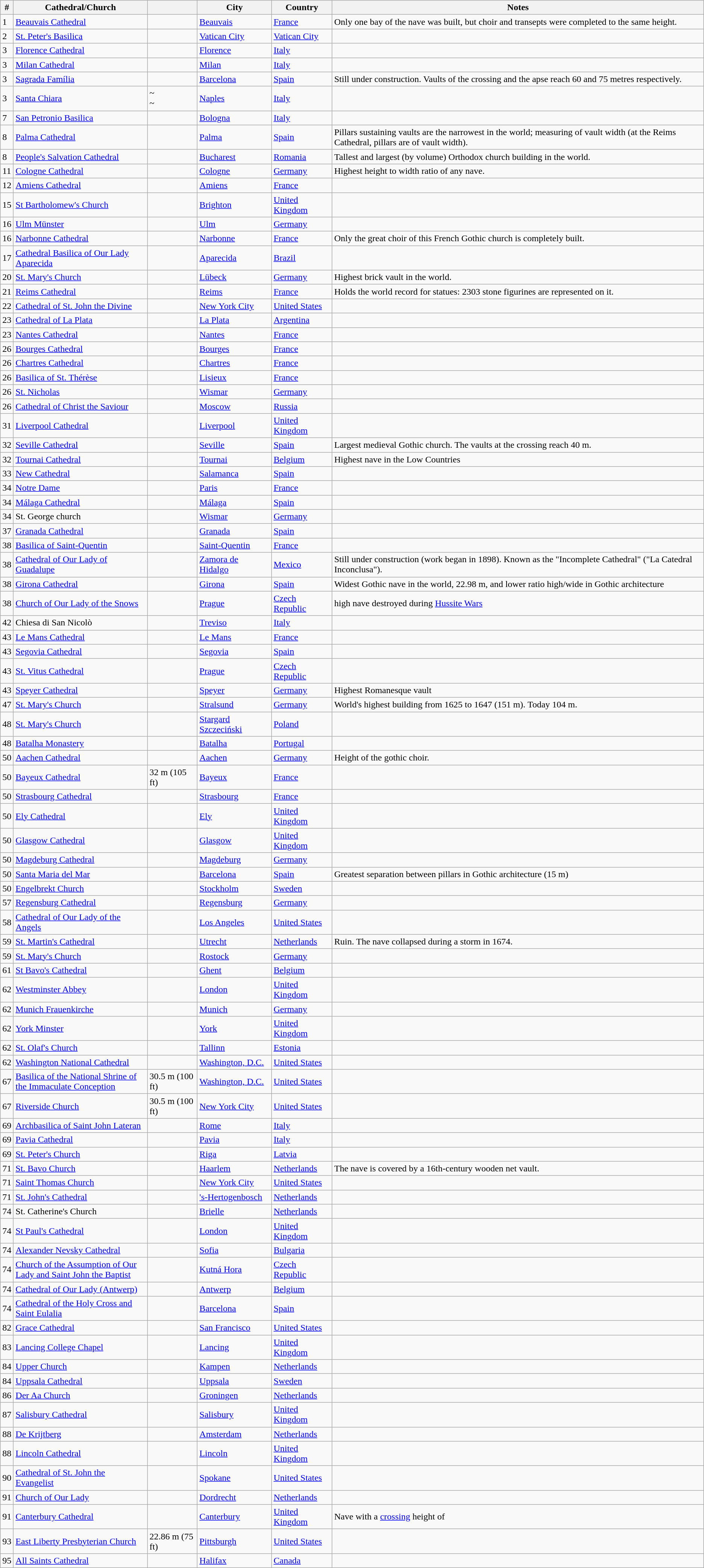<table class="wikitable sortable">
<tr>
<th>#</th>
<th width=230>Cathedral/Church</th>
<th></th>
<th>City</th>
<th>Country</th>
<th class="unsortable">Notes</th>
</tr>
<tr>
<td>1</td>
<td><a href='#'>Beauvais Cathedral</a></td>
<td></td>
<td><a href='#'>Beauvais</a></td>
<td><a href='#'>France</a></td>
<td>Only one bay of the nave was built, but choir and transepts were completed to the same height.</td>
</tr>
<tr>
<td>2</td>
<td><a href='#'>St. Peter's Basilica</a></td>
<td><br></td>
<td><a href='#'>Vatican City</a></td>
<td><a href='#'>Vatican City</a></td>
<td></td>
</tr>
<tr>
<td>3</td>
<td><a href='#'>Florence Cathedral</a></td>
<td></td>
<td><a href='#'>Florence</a></td>
<td><a href='#'>Italy</a></td>
<td></td>
</tr>
<tr>
<td>3</td>
<td><a href='#'>Milan Cathedral</a></td>
<td></td>
<td><a href='#'>Milan</a></td>
<td><a href='#'>Italy</a></td>
<td></td>
</tr>
<tr>
<td>3</td>
<td><a href='#'>Sagrada Família</a></td>
<td></td>
<td><a href='#'>Barcelona</a></td>
<td><a href='#'>Spain</a></td>
<td>Still under construction. Vaults of the crossing and the apse reach 60 and 75 metres respectively.</td>
</tr>
<tr>
<td>3</td>
<td><a href='#'>Santa Chiara</a></td>
<td>~<br>~</td>
<td><a href='#'>Naples</a></td>
<td><a href='#'>Italy</a></td>
<td></td>
</tr>
<tr>
<td>7</td>
<td><a href='#'>San Petronio Basilica</a></td>
<td></td>
<td><a href='#'>Bologna</a></td>
<td><a href='#'>Italy</a></td>
<td></td>
</tr>
<tr>
<td>8</td>
<td><a href='#'>Palma Cathedral</a></td>
<td></td>
<td><a href='#'>Palma</a></td>
<td><a href='#'>Spain</a></td>
<td>Pillars sustaining vaults are the narrowest in the world; measuring  of vault width (at the Reims Cathedral, pillars are  of vault width).</td>
</tr>
<tr>
<td>8</td>
<td><a href='#'>People's Salvation Cathedral</a></td>
<td></td>
<td><a href='#'>Bucharest</a></td>
<td><a href='#'>Romania</a></td>
<td>Tallest and largest (by volume) Orthodox church building in the world.</td>
</tr>
<tr>
<td>11</td>
<td><a href='#'>Cologne Cathedral</a></td>
<td></td>
<td><a href='#'>Cologne</a></td>
<td><a href='#'>Germany</a></td>
<td>Highest height to width ratio of any nave.</td>
</tr>
<tr>
<td>12</td>
<td><a href='#'>Amiens Cathedral</a></td>
<td></td>
<td><a href='#'>Amiens</a></td>
<td><a href='#'>France</a></td>
<td></td>
</tr>
<tr>
<td>15</td>
<td><a href='#'>St Bartholomew's Church</a></td>
<td></td>
<td><a href='#'>Brighton</a></td>
<td><a href='#'>United Kingdom</a></td>
<td></td>
</tr>
<tr>
<td>16</td>
<td><a href='#'>Ulm Münster</a></td>
<td></td>
<td><a href='#'>Ulm</a></td>
<td><a href='#'>Germany</a></td>
<td></td>
</tr>
<tr>
<td>16</td>
<td><a href='#'>Narbonne Cathedral</a></td>
<td><br></td>
<td><a href='#'>Narbonne</a></td>
<td><a href='#'>France</a></td>
<td>Only the great choir of this French Gothic church is completely built.</td>
</tr>
<tr>
<td>17</td>
<td><a href='#'>Cathedral Basilica of Our Lady Aparecida</a></td>
<td></td>
<td><a href='#'>Aparecida</a></td>
<td><a href='#'>Brazil</a></td>
<td></td>
</tr>
<tr>
<td>20</td>
<td><a href='#'>St. Mary's Church</a></td>
<td></td>
<td><a href='#'>Lübeck</a></td>
<td><a href='#'>Germany</a></td>
<td>Highest brick vault in the world.</td>
</tr>
<tr>
<td>21</td>
<td><a href='#'>Reims Cathedral</a></td>
<td></td>
<td><a href='#'>Reims</a></td>
<td><a href='#'>France</a></td>
<td>Holds the world record for statues: 2303 stone figurines are represented on it.</td>
</tr>
<tr>
<td>22</td>
<td><a href='#'>Cathedral of St. John the Divine</a></td>
<td></td>
<td><a href='#'>New York City</a></td>
<td><a href='#'>United States</a></td>
<td></td>
</tr>
<tr>
<td>23</td>
<td><a href='#'>Cathedral of La Plata</a></td>
<td></td>
<td><a href='#'>La Plata</a></td>
<td><a href='#'>Argentina</a></td>
<td></td>
</tr>
<tr>
<td>23</td>
<td><a href='#'>Nantes Cathedral</a></td>
<td></td>
<td><a href='#'>Nantes</a></td>
<td><a href='#'>France</a></td>
<td></td>
</tr>
<tr>
<td>26</td>
<td><a href='#'>Bourges Cathedral</a></td>
<td></td>
<td><a href='#'>Bourges</a></td>
<td><a href='#'>France</a></td>
<td></td>
</tr>
<tr>
<td>26</td>
<td><a href='#'>Chartres Cathedral</a></td>
<td><br></td>
<td><a href='#'>Chartres</a></td>
<td><a href='#'>France</a></td>
<td></td>
</tr>
<tr>
<td>26</td>
<td><a href='#'>Basilica of St. Thérèse</a></td>
<td></td>
<td><a href='#'>Lisieux</a></td>
<td><a href='#'>France</a></td>
<td></td>
</tr>
<tr>
<td>26</td>
<td><a href='#'>St. Nicholas</a></td>
<td></td>
<td><a href='#'>Wismar</a></td>
<td><a href='#'>Germany</a></td>
<td></td>
</tr>
<tr>
<td>26</td>
<td><a href='#'>Cathedral of Christ the Saviour</a></td>
<td></td>
<td><a href='#'>Moscow</a></td>
<td><a href='#'>Russia</a></td>
<td></td>
</tr>
<tr>
<td>31</td>
<td><a href='#'>Liverpool Cathedral</a></td>
<td></td>
<td><a href='#'>Liverpool</a></td>
<td><a href='#'>United Kingdom</a></td>
<td></td>
</tr>
<tr>
<td>32</td>
<td><a href='#'>Seville Cathedral</a></td>
<td></td>
<td><a href='#'>Seville</a></td>
<td><a href='#'>Spain</a></td>
<td>Largest medieval Gothic church. The vaults at the crossing reach 40 m.</td>
</tr>
<tr>
<td>32</td>
<td><a href='#'>Tournai Cathedral</a></td>
<td></td>
<td><a href='#'>Tournai</a></td>
<td><a href='#'>Belgium</a></td>
<td>Highest nave in the Low Countries</td>
</tr>
<tr>
<td>33</td>
<td><a href='#'>New Cathedral</a></td>
<td></td>
<td><a href='#'>Salamanca</a></td>
<td><a href='#'>Spain</a></td>
<td></td>
</tr>
<tr>
<td>34</td>
<td><a href='#'>Notre Dame</a></td>
<td><br></td>
<td><a href='#'>Paris</a></td>
<td><a href='#'>France</a></td>
<td></td>
</tr>
<tr>
<td>34</td>
<td><a href='#'>Málaga Cathedral</a></td>
<td></td>
<td><a href='#'>Málaga</a></td>
<td><a href='#'>Spain</a></td>
<td></td>
</tr>
<tr>
<td>34</td>
<td>St. George church</td>
<td></td>
<td><a href='#'>Wismar</a></td>
<td><a href='#'>Germany</a></td>
<td></td>
</tr>
<tr>
<td>37</td>
<td><a href='#'>Granada Cathedral</a></td>
<td></td>
<td><a href='#'>Granada</a></td>
<td><a href='#'>Spain</a></td>
<td></td>
</tr>
<tr>
<td>38</td>
<td><a href='#'>Basilica of Saint-Quentin</a></td>
<td></td>
<td><a href='#'>Saint-Quentin</a></td>
<td><a href='#'>France</a></td>
<td></td>
</tr>
<tr>
<td>38</td>
<td><a href='#'>Cathedral of Our Lady of Guadalupe</a></td>
<td></td>
<td><a href='#'>Zamora de Hidalgo</a></td>
<td><a href='#'>Mexico</a></td>
<td>Still under construction (work began in 1898). Known as the "Incomplete Cathedral" ("La Catedral Inconclusa").</td>
</tr>
<tr>
<td>38</td>
<td><a href='#'>Girona Cathedral</a></td>
<td></td>
<td><a href='#'>Girona</a></td>
<td><a href='#'>Spain</a></td>
<td>Widest Gothic nave in the world, 22.98 m, and lower ratio high/wide in Gothic architecture</td>
</tr>
<tr>
<td>38</td>
<td><a href='#'>Church of Our Lady of the Snows</a></td>
<td></td>
<td><a href='#'>Prague</a></td>
<td><a href='#'>Czech Republic</a></td>
<td> high nave destroyed during <a href='#'>Hussite Wars</a></td>
</tr>
<tr>
<td>42</td>
<td>Chiesa di San Nicolò</td>
<td></td>
<td><a href='#'>Treviso</a></td>
<td><a href='#'>Italy</a></td>
<td></td>
</tr>
<tr>
<td>43</td>
<td><a href='#'>Le Mans Cathedral</a></td>
<td></td>
<td><a href='#'>Le Mans</a></td>
<td><a href='#'>France</a></td>
<td></td>
</tr>
<tr>
<td>43</td>
<td><a href='#'>Segovia Cathedral</a></td>
<td></td>
<td><a href='#'>Segovia</a></td>
<td><a href='#'>Spain</a></td>
<td></td>
</tr>
<tr>
<td>43</td>
<td><a href='#'>St. Vitus Cathedral</a></td>
<td></td>
<td><a href='#'>Prague</a></td>
<td><a href='#'>Czech Republic</a></td>
<td></td>
</tr>
<tr>
<td>43</td>
<td><a href='#'>Speyer Cathedral</a></td>
<td></td>
<td><a href='#'>Speyer</a></td>
<td><a href='#'>Germany</a></td>
<td>Highest Romanesque vault</td>
</tr>
<tr>
<td>47</td>
<td><a href='#'>St. Mary's Church</a></td>
<td></td>
<td><a href='#'>Stralsund</a></td>
<td><a href='#'>Germany</a></td>
<td>World's highest building from 1625 to 1647 (151 m). Today 104 m.</td>
</tr>
<tr>
<td>48</td>
<td><a href='#'>St. Mary's Church</a></td>
<td></td>
<td><a href='#'>Stargard Szczeciński</a></td>
<td><a href='#'>Poland</a></td>
<td></td>
</tr>
<tr>
<td>48</td>
<td><a href='#'>Batalha Monastery</a></td>
<td></td>
<td><a href='#'>Batalha</a></td>
<td><a href='#'>Portugal</a></td>
<td></td>
</tr>
<tr>
<td>50</td>
<td><a href='#'>Aachen Cathedral</a></td>
<td></td>
<td><a href='#'>Aachen</a></td>
<td><a href='#'>Germany</a></td>
<td>Height of the gothic choir.</td>
</tr>
<tr>
<td>50</td>
<td><a href='#'>Bayeux Cathedral</a></td>
<td>32 m (105 ft)</td>
<td><a href='#'>Bayeux</a></td>
<td><a href='#'>France</a></td>
<td></td>
</tr>
<tr>
<td>50</td>
<td><a href='#'>Strasbourg Cathedral</a></td>
<td></td>
<td><a href='#'>Strasbourg</a></td>
<td><a href='#'>France</a></td>
<td></td>
</tr>
<tr>
<td>50</td>
<td><a href='#'>Ely Cathedral</a></td>
<td></td>
<td><a href='#'>Ely</a></td>
<td><a href='#'>United Kingdom</a></td>
<td></td>
</tr>
<tr>
<td>50</td>
<td><a href='#'>Glasgow Cathedral</a></td>
<td></td>
<td><a href='#'>Glasgow</a></td>
<td><a href='#'>United Kingdom</a></td>
<td></td>
</tr>
<tr>
<td>50</td>
<td><a href='#'>Magdeburg Cathedral</a></td>
<td></td>
<td><a href='#'>Magdeburg</a></td>
<td><a href='#'>Germany</a></td>
<td></td>
</tr>
<tr>
<td>50</td>
<td><a href='#'>Santa Maria del Mar</a></td>
<td></td>
<td><a href='#'>Barcelona</a></td>
<td><a href='#'>Spain</a></td>
<td>Greatest separation between pillars in Gothic architecture (15 m)</td>
</tr>
<tr>
<td>50</td>
<td><a href='#'>Engelbrekt Church</a></td>
<td></td>
<td><a href='#'>Stockholm</a></td>
<td><a href='#'>Sweden</a></td>
<td></td>
</tr>
<tr>
<td>57</td>
<td><a href='#'>Regensburg Cathedral</a></td>
<td></td>
<td><a href='#'>Regensburg</a></td>
<td><a href='#'>Germany</a></td>
<td></td>
</tr>
<tr>
<td>58</td>
<td><a href='#'>Cathedral of Our Lady of the Angels</a></td>
<td></td>
<td><a href='#'>Los Angeles</a></td>
<td><a href='#'>United States</a></td>
<td></td>
</tr>
<tr>
<td>59</td>
<td><a href='#'>St. Martin's Cathedral</a></td>
<td></td>
<td><a href='#'>Utrecht</a></td>
<td><a href='#'>Netherlands</a></td>
<td>Ruin. The nave collapsed during a storm in 1674.</td>
</tr>
<tr>
<td>59</td>
<td><a href='#'>St. Mary's Church</a></td>
<td></td>
<td><a href='#'>Rostock</a></td>
<td><a href='#'>Germany</a></td>
<td></td>
</tr>
<tr>
<td>61</td>
<td><a href='#'>St Bavo's Cathedral</a></td>
<td></td>
<td><a href='#'>Ghent</a></td>
<td><a href='#'>Belgium</a></td>
<td></td>
</tr>
<tr>
<td>62</td>
<td><a href='#'>Westminster Abbey</a></td>
<td></td>
<td><a href='#'>London</a></td>
<td><a href='#'>United Kingdom</a></td>
<td></td>
</tr>
<tr>
<td>62</td>
<td><a href='#'>Munich Frauenkirche</a></td>
<td></td>
<td><a href='#'>Munich</a></td>
<td><a href='#'>Germany</a></td>
<td></td>
</tr>
<tr>
<td>62</td>
<td><a href='#'>York Minster</a></td>
<td></td>
<td><a href='#'>York</a></td>
<td><a href='#'>United Kingdom</a></td>
<td></td>
</tr>
<tr>
<td>62</td>
<td><a href='#'>St. Olaf's Church</a></td>
<td></td>
<td><a href='#'>Tallinn</a></td>
<td><a href='#'>Estonia</a></td>
<td></td>
</tr>
<tr>
<td>62</td>
<td><a href='#'>Washington National Cathedral</a></td>
<td></td>
<td><a href='#'>Washington, D.C.</a></td>
<td><a href='#'>United States</a></td>
<td></td>
</tr>
<tr>
<td>67</td>
<td><a href='#'>Basilica of the National Shrine of the Immaculate Conception</a></td>
<td>30.5 m (100 ft)</td>
<td><a href='#'>Washington, D.C.</a></td>
<td><a href='#'>United States</a></td>
<td></td>
</tr>
<tr>
<td>67</td>
<td><a href='#'>Riverside Church</a></td>
<td>30.5 m (100 ft)</td>
<td><a href='#'>New York City</a></td>
<td><a href='#'>United States</a></td>
<td></td>
</tr>
<tr>
<td>69</td>
<td><a href='#'>Archbasilica of Saint John Lateran</a></td>
<td></td>
<td><a href='#'>Rome</a></td>
<td><a href='#'>Italy</a></td>
<td></td>
</tr>
<tr>
<td>69</td>
<td><a href='#'>Pavia Cathedral</a></td>
<td></td>
<td><a href='#'>Pavia</a></td>
<td><a href='#'>Italy</a></td>
<td></td>
</tr>
<tr>
<td>69</td>
<td><a href='#'>St. Peter's Church</a></td>
<td></td>
<td><a href='#'>Riga</a></td>
<td><a href='#'>Latvia</a></td>
<td></td>
</tr>
<tr>
<td>71</td>
<td><a href='#'>St. Bavo Church</a></td>
<td></td>
<td><a href='#'>Haarlem</a></td>
<td><a href='#'>Netherlands</a></td>
<td>The nave is covered by a 16th-century wooden net vault.</td>
</tr>
<tr>
<td>71</td>
<td><a href='#'>Saint Thomas Church</a></td>
<td></td>
<td><a href='#'>New York City</a></td>
<td><a href='#'>United States</a></td>
<td></td>
</tr>
<tr>
<td>71</td>
<td><a href='#'>St. John's Cathedral</a></td>
<td></td>
<td><a href='#'>'s-Hertogenbosch</a></td>
<td><a href='#'>Netherlands</a></td>
<td></td>
</tr>
<tr>
<td>74</td>
<td>St. Catherine's Church</td>
<td></td>
<td><a href='#'>Brielle</a></td>
<td><a href='#'>Netherlands</a></td>
<td></td>
</tr>
<tr>
<td>74</td>
<td><a href='#'>St Paul's Cathedral</a></td>
<td></td>
<td><a href='#'>London</a></td>
<td><a href='#'>United Kingdom</a></td>
<td></td>
</tr>
<tr>
<td>74</td>
<td><a href='#'>Alexander Nevsky Cathedral</a></td>
<td></td>
<td><a href='#'>Sofia</a></td>
<td><a href='#'>Bulgaria</a></td>
</tr>
<tr>
<td>74</td>
<td><a href='#'>Church of the Assumption of Our Lady and Saint John the Baptist</a></td>
<td></td>
<td><a href='#'>Kutná Hora</a></td>
<td><a href='#'>Czech Republic</a></td>
<td></td>
</tr>
<tr>
<td>74</td>
<td><a href='#'>Cathedral of Our Lady (Antwerp)</a></td>
<td></td>
<td><a href='#'>Antwerp</a></td>
<td><a href='#'>Belgium</a></td>
<td></td>
</tr>
<tr>
<td>74</td>
<td><a href='#'>Cathedral of the Holy Cross and Saint Eulalia</a></td>
<td></td>
<td><a href='#'>Barcelona</a></td>
<td><a href='#'>Spain</a></td>
<td></td>
</tr>
<tr>
<td>82</td>
<td><a href='#'>Grace Cathedral</a></td>
<td></td>
<td><a href='#'>San Francisco</a></td>
<td><a href='#'>United States</a></td>
<td></td>
</tr>
<tr>
<td>83</td>
<td><a href='#'>Lancing College Chapel</a></td>
<td></td>
<td><a href='#'>Lancing</a></td>
<td><a href='#'>United Kingdom</a></td>
<td></td>
</tr>
<tr>
<td>84</td>
<td><a href='#'>Upper Church</a></td>
<td></td>
<td><a href='#'>Kampen</a></td>
<td><a href='#'>Netherlands</a></td>
<td></td>
</tr>
<tr>
<td>84</td>
<td><a href='#'>Uppsala Cathedral</a></td>
<td></td>
<td><a href='#'>Uppsala</a></td>
<td><a href='#'>Sweden</a></td>
<td></td>
</tr>
<tr>
<td>86</td>
<td><a href='#'>Der Aa Church</a></td>
<td></td>
<td><a href='#'>Groningen</a></td>
<td><a href='#'>Netherlands</a></td>
<td></td>
</tr>
<tr>
<td>87</td>
<td><a href='#'>Salisbury Cathedral</a></td>
<td></td>
<td><a href='#'>Salisbury</a></td>
<td><a href='#'>United Kingdom</a></td>
<td></td>
</tr>
<tr>
<td>88</td>
<td><a href='#'>De Krijtberg</a></td>
<td></td>
<td><a href='#'>Amsterdam</a></td>
<td><a href='#'>Netherlands</a></td>
</tr>
<tr>
<td>88</td>
<td><a href='#'>Lincoln Cathedral</a></td>
<td></td>
<td><a href='#'>Lincoln</a></td>
<td><a href='#'>United Kingdom</a></td>
<td></td>
</tr>
<tr>
<td>90</td>
<td><a href='#'>Cathedral of St. John the Evangelist</a></td>
<td></td>
<td><a href='#'>Spokane</a></td>
<td><a href='#'>United States</a></td>
<td></td>
</tr>
<tr>
<td>91</td>
<td><a href='#'>Church of Our Lady</a></td>
<td></td>
<td><a href='#'>Dordrecht</a></td>
<td><a href='#'>Netherlands</a></td>
<td></td>
</tr>
<tr>
<td>91</td>
<td><a href='#'>Canterbury Cathedral</a></td>
<td></td>
<td><a href='#'>Canterbury</a></td>
<td><a href='#'>United Kingdom</a></td>
<td>Nave with a <a href='#'>crossing</a> height of </td>
</tr>
<tr>
<td>93</td>
<td><a href='#'>East Liberty Presbyterian Church</a></td>
<td>22.86 m (75 ft)</td>
<td><a href='#'>Pittsburgh</a></td>
<td><a href='#'>United States</a></td>
</tr>
<tr>
<td>95</td>
<td><a href='#'>All Saints Cathedral</a></td>
<td></td>
<td><a href='#'>Halifax</a></td>
<td><a href='#'>Canada</a></td>
<td></td>
</tr>
</table>
